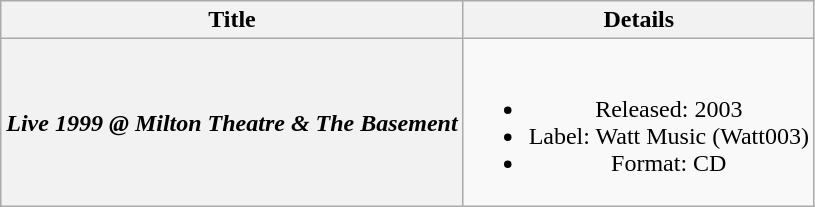<table class="wikitable plainrowheaders" style="text-align:center;" border="1">
<tr>
<th scope="col">Title</th>
<th scope="col">Details</th>
</tr>
<tr>
<th scope="row"><em>Live 1999 @ Milton Theatre & The Basement</em></th>
<td><br><ul><li>Released: 2003</li><li>Label: Watt Music (Watt003)</li><li>Format: CD</li></ul></td>
</tr>
</table>
